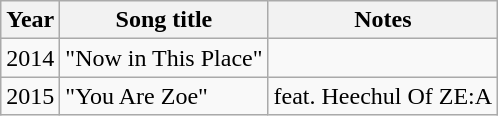<table class="wikitable sortable">
<tr>
<th>Year</th>
<th>Song title</th>
<th>Notes</th>
</tr>
<tr>
<td>2014</td>
<td>"Now in This Place"</td>
<td></td>
</tr>
<tr>
<td>2015</td>
<td>"You Are Zoe"</td>
<td>feat. Heechul Of ZE:A</td>
</tr>
</table>
